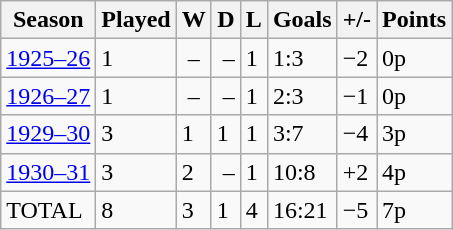<table class="wikitable">
<tr>
<th>Season</th>
<th>Played</th>
<th>W</th>
<th>D</th>
<th>L</th>
<th>Goals</th>
<th>+/-</th>
<th>Points</th>
</tr>
<tr>
<td><a href='#'>1925–26</a></td>
<td>1</td>
<td> –</td>
<td> –</td>
<td>1</td>
<td>1:3</td>
<td>−2</td>
<td>0p</td>
</tr>
<tr>
<td><a href='#'>1926–27</a></td>
<td>1</td>
<td> –</td>
<td> –</td>
<td>1</td>
<td>2:3</td>
<td>−1</td>
<td>0p</td>
</tr>
<tr>
<td><a href='#'>1929–30</a></td>
<td>3</td>
<td>1</td>
<td>1</td>
<td>1</td>
<td>3:7</td>
<td>−4</td>
<td>3p</td>
</tr>
<tr>
<td><a href='#'>1930–31</a></td>
<td>3</td>
<td>2</td>
<td> –</td>
<td>1</td>
<td>10:8</td>
<td>+2</td>
<td>4p</td>
</tr>
<tr>
<td>TOTAL</td>
<td>8</td>
<td>3</td>
<td>1</td>
<td>4</td>
<td>16:21</td>
<td>−5</td>
<td>7p</td>
</tr>
</table>
